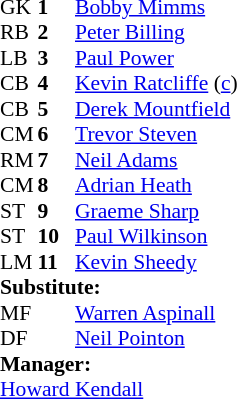<table style="font-size:90%" cellspacing="0" cellpadding="0">
<tr>
<th width="25"></th>
<th width="25"></th>
</tr>
<tr>
<td>GK</td>
<td><strong>1</strong></td>
<td> <a href='#'>Bobby Mimms</a></td>
</tr>
<tr>
<td>RB</td>
<td><strong>2</strong></td>
<td> <a href='#'>Peter Billing</a></td>
</tr>
<tr>
<td>LB</td>
<td><strong>3</strong></td>
<td> <a href='#'>Paul Power</a></td>
</tr>
<tr>
<td>CB</td>
<td><strong>4</strong></td>
<td> <a href='#'>Kevin Ratcliffe</a> (<a href='#'>c</a>)</td>
</tr>
<tr>
<td>CB</td>
<td><strong>5</strong></td>
<td> <a href='#'>Derek Mountfield</a></td>
</tr>
<tr>
<td>CM</td>
<td><strong>6</strong></td>
<td> <a href='#'>Trevor Steven</a></td>
</tr>
<tr>
<td>RM</td>
<td><strong>7</strong></td>
<td> <a href='#'>Neil Adams</a></td>
</tr>
<tr>
<td>CM</td>
<td><strong>8</strong></td>
<td> <a href='#'>Adrian Heath</a></td>
</tr>
<tr>
<td>ST</td>
<td><strong>9</strong></td>
<td> <a href='#'>Graeme Sharp</a></td>
</tr>
<tr>
<td>ST</td>
<td><strong>10</strong></td>
<td> <a href='#'>Paul Wilkinson</a></td>
</tr>
<tr>
<td>LM</td>
<td><strong>11</strong></td>
<td> <a href='#'>Kevin Sheedy</a></td>
<td></td>
<td></td>
</tr>
<tr>
<td colspan=4><strong>Substitute:</strong></td>
</tr>
<tr>
<td>MF</td>
<td></td>
<td> <a href='#'>Warren Aspinall</a></td>
<td></td>
<td></td>
<td></td>
</tr>
<tr>
<td>DF</td>
<td></td>
<td> <a href='#'>Neil Pointon</a></td>
<td></td>
<td></td>
<td></td>
</tr>
<tr>
<td colspan=4><strong>Manager:</strong></td>
</tr>
<tr>
<td colspan="4"> <a href='#'>Howard Kendall</a></td>
</tr>
</table>
